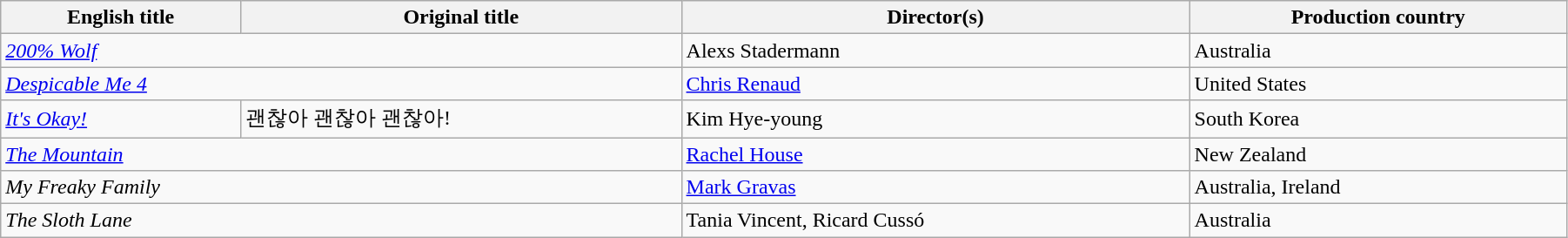<table class="wikitable" style="width:95%; margin-bottom:2px">
<tr>
<th>English title</th>
<th>Original title</th>
<th>Director(s)</th>
<th>Production country</th>
</tr>
<tr>
<td colspan=2><em><a href='#'>200% Wolf</a></em></td>
<td>Alexs Stadermann</td>
<td>Australia</td>
</tr>
<tr>
<td colspan=2><em><a href='#'>Despicable Me 4</a></em></td>
<td><a href='#'>Chris Renaud</a></td>
<td>United States</td>
</tr>
<tr>
<td><em><a href='#'>It's Okay!</a></em></td>
<td>괜찮아 괜찮아 괜찮아!</td>
<td>Kim Hye-young</td>
<td>South Korea</td>
</tr>
<tr>
<td colspan=2><em><a href='#'>The Mountain</a></em></td>
<td><a href='#'>Rachel House</a></td>
<td>New Zealand</td>
</tr>
<tr>
<td colspan=2><em>My Freaky Family</em></td>
<td><a href='#'>Mark Gravas</a></td>
<td>Australia, Ireland</td>
</tr>
<tr>
<td colspan=2><em>The Sloth Lane</em></td>
<td>Tania Vincent, Ricard Cussó</td>
<td>Australia</td>
</tr>
</table>
